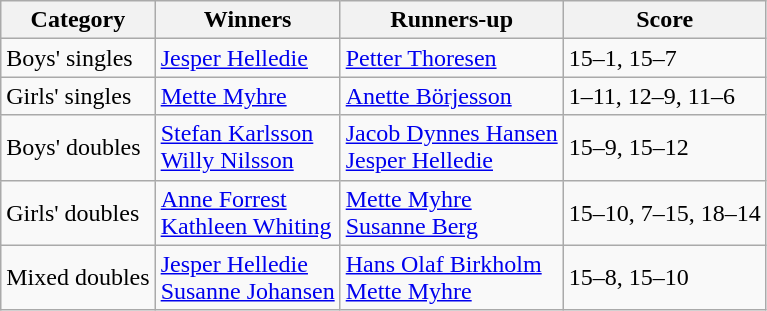<table class="wikitable">
<tr>
<th>Category</th>
<th>Winners</th>
<th>Runners-up</th>
<th>Score</th>
</tr>
<tr>
<td>Boys' singles</td>
<td> <a href='#'>Jesper Helledie</a></td>
<td> <a href='#'>Petter Thoresen</a></td>
<td>15–1, 15–7</td>
</tr>
<tr>
<td>Girls' singles</td>
<td> <a href='#'>Mette Myhre</a></td>
<td> <a href='#'>Anette Börjesson</a></td>
<td>1–11, 12–9, 11–6</td>
</tr>
<tr>
<td>Boys' doubles</td>
<td> <a href='#'>Stefan Karlsson</a><br> <a href='#'>Willy Nilsson</a></td>
<td> <a href='#'>Jacob Dynnes Hansen</a><br> <a href='#'>Jesper Helledie</a></td>
<td>15–9, 15–12</td>
</tr>
<tr>
<td>Girls' doubles</td>
<td> <a href='#'>Anne Forrest</a><br> <a href='#'>Kathleen Whiting</a></td>
<td> <a href='#'>Mette Myhre</a><br> <a href='#'>Susanne Berg</a></td>
<td>15–10, 7–15, 18–14</td>
</tr>
<tr>
<td>Mixed doubles</td>
<td> <a href='#'>Jesper Helledie</a><br> <a href='#'>Susanne Johansen</a></td>
<td> <a href='#'>Hans Olaf Birkholm</a><br> <a href='#'>Mette Myhre</a></td>
<td>15–8, 15–10</td>
</tr>
</table>
